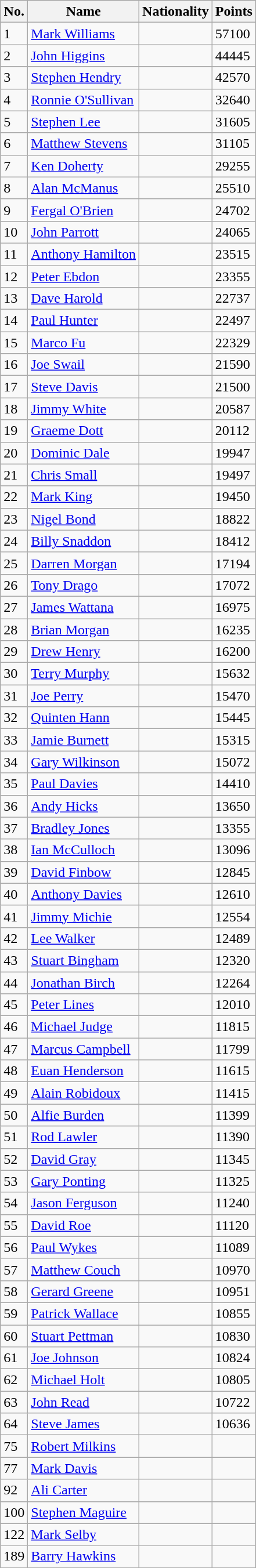<table class="wikitable">
<tr>
<th>No.</th>
<th align="left">Name</th>
<th align="left">Nationality</th>
<th align="left">Points</th>
</tr>
<tr>
<td>1</td>
<td><a href='#'>Mark Williams</a></td>
<td></td>
<td>57100</td>
</tr>
<tr>
<td>2</td>
<td><a href='#'>John Higgins</a></td>
<td></td>
<td>44445</td>
</tr>
<tr>
<td>3</td>
<td><a href='#'>Stephen Hendry</a></td>
<td></td>
<td>42570</td>
</tr>
<tr>
<td>4</td>
<td><a href='#'>Ronnie O'Sullivan</a></td>
<td></td>
<td>32640</td>
</tr>
<tr>
<td>5</td>
<td><a href='#'>Stephen Lee</a></td>
<td></td>
<td>31605</td>
</tr>
<tr>
<td>6</td>
<td><a href='#'>Matthew Stevens</a></td>
<td></td>
<td>31105</td>
</tr>
<tr>
<td>7</td>
<td><a href='#'>Ken Doherty</a></td>
<td></td>
<td>29255</td>
</tr>
<tr>
<td>8</td>
<td><a href='#'>Alan McManus</a></td>
<td></td>
<td>25510</td>
</tr>
<tr>
<td>9</td>
<td><a href='#'>Fergal O'Brien</a></td>
<td></td>
<td>24702</td>
</tr>
<tr>
<td>10</td>
<td><a href='#'>John Parrott</a></td>
<td></td>
<td>24065</td>
</tr>
<tr>
<td>11</td>
<td><a href='#'>Anthony Hamilton</a></td>
<td></td>
<td>23515</td>
</tr>
<tr>
<td>12</td>
<td><a href='#'>Peter Ebdon</a></td>
<td></td>
<td>23355</td>
</tr>
<tr>
<td>13</td>
<td><a href='#'>Dave Harold</a></td>
<td></td>
<td>22737</td>
</tr>
<tr>
<td>14</td>
<td><a href='#'>Paul Hunter</a></td>
<td></td>
<td>22497</td>
</tr>
<tr>
<td>15</td>
<td><a href='#'>Marco Fu</a></td>
<td></td>
<td>22329</td>
</tr>
<tr>
<td>16</td>
<td><a href='#'>Joe Swail</a></td>
<td></td>
<td>21590</td>
</tr>
<tr>
<td>17</td>
<td><a href='#'>Steve Davis</a></td>
<td></td>
<td>21500</td>
</tr>
<tr>
<td>18</td>
<td><a href='#'>Jimmy White</a></td>
<td></td>
<td>20587</td>
</tr>
<tr>
<td>19</td>
<td><a href='#'>Graeme Dott</a></td>
<td></td>
<td>20112</td>
</tr>
<tr>
<td>20</td>
<td><a href='#'>Dominic Dale</a></td>
<td></td>
<td>19947</td>
</tr>
<tr>
<td>21</td>
<td><a href='#'>Chris Small</a></td>
<td></td>
<td>19497</td>
</tr>
<tr>
<td>22</td>
<td><a href='#'>Mark King</a></td>
<td></td>
<td>19450</td>
</tr>
<tr>
<td>23</td>
<td><a href='#'>Nigel Bond</a></td>
<td></td>
<td>18822</td>
</tr>
<tr>
<td>24</td>
<td><a href='#'>Billy Snaddon</a></td>
<td></td>
<td>18412</td>
</tr>
<tr>
<td>25</td>
<td><a href='#'>Darren Morgan</a></td>
<td></td>
<td>17194</td>
</tr>
<tr>
<td>26</td>
<td><a href='#'>Tony Drago</a></td>
<td></td>
<td>17072</td>
</tr>
<tr>
<td>27</td>
<td><a href='#'>James Wattana</a></td>
<td></td>
<td>16975</td>
</tr>
<tr>
<td>28</td>
<td><a href='#'>Brian Morgan</a></td>
<td></td>
<td>16235</td>
</tr>
<tr>
<td>29</td>
<td><a href='#'>Drew Henry</a></td>
<td></td>
<td>16200</td>
</tr>
<tr>
<td>30</td>
<td><a href='#'>Terry Murphy</a></td>
<td></td>
<td>15632</td>
</tr>
<tr>
<td>31</td>
<td><a href='#'>Joe Perry</a></td>
<td></td>
<td>15470</td>
</tr>
<tr>
<td>32</td>
<td><a href='#'>Quinten Hann</a></td>
<td></td>
<td>15445</td>
</tr>
<tr>
<td>33</td>
<td><a href='#'>Jamie Burnett</a></td>
<td></td>
<td>15315</td>
</tr>
<tr>
<td>34</td>
<td><a href='#'>Gary Wilkinson</a></td>
<td></td>
<td>15072</td>
</tr>
<tr>
<td>35</td>
<td><a href='#'>Paul Davies</a></td>
<td></td>
<td>14410</td>
</tr>
<tr>
<td>36</td>
<td><a href='#'>Andy Hicks</a></td>
<td></td>
<td>13650</td>
</tr>
<tr>
<td>37</td>
<td><a href='#'>Bradley Jones</a></td>
<td></td>
<td>13355</td>
</tr>
<tr>
<td>38</td>
<td><a href='#'>Ian McCulloch</a></td>
<td></td>
<td>13096</td>
</tr>
<tr>
<td>39</td>
<td><a href='#'>David Finbow</a></td>
<td></td>
<td>12845</td>
</tr>
<tr>
<td>40</td>
<td><a href='#'>Anthony Davies</a></td>
<td></td>
<td>12610</td>
</tr>
<tr>
<td>41</td>
<td><a href='#'>Jimmy Michie</a></td>
<td></td>
<td>12554</td>
</tr>
<tr>
<td>42</td>
<td><a href='#'>Lee Walker</a></td>
<td></td>
<td>12489</td>
</tr>
<tr>
<td>43</td>
<td><a href='#'>Stuart Bingham</a></td>
<td></td>
<td>12320</td>
</tr>
<tr>
<td>44</td>
<td><a href='#'>Jonathan Birch</a></td>
<td></td>
<td>12264</td>
</tr>
<tr>
<td>45</td>
<td><a href='#'>Peter Lines</a></td>
<td></td>
<td>12010</td>
</tr>
<tr>
<td>46</td>
<td><a href='#'>Michael Judge</a></td>
<td></td>
<td>11815</td>
</tr>
<tr>
<td>47</td>
<td><a href='#'>Marcus Campbell</a></td>
<td></td>
<td>11799</td>
</tr>
<tr>
<td>48</td>
<td><a href='#'>Euan Henderson</a></td>
<td></td>
<td>11615</td>
</tr>
<tr>
<td>49</td>
<td><a href='#'>Alain Robidoux</a></td>
<td></td>
<td>11415</td>
</tr>
<tr>
<td>50</td>
<td><a href='#'>Alfie Burden</a></td>
<td></td>
<td>11399</td>
</tr>
<tr>
<td>51</td>
<td><a href='#'>Rod Lawler</a></td>
<td></td>
<td>11390</td>
</tr>
<tr>
<td>52</td>
<td><a href='#'>David Gray</a></td>
<td></td>
<td>11345</td>
</tr>
<tr>
<td>53</td>
<td><a href='#'>Gary Ponting</a></td>
<td></td>
<td>11325</td>
</tr>
<tr>
<td>54</td>
<td><a href='#'>Jason Ferguson</a></td>
<td></td>
<td>11240</td>
</tr>
<tr>
<td>55</td>
<td><a href='#'>David Roe</a></td>
<td></td>
<td>11120</td>
</tr>
<tr>
<td>56</td>
<td><a href='#'>Paul Wykes</a></td>
<td></td>
<td>11089</td>
</tr>
<tr>
<td>57</td>
<td><a href='#'>Matthew Couch</a></td>
<td></td>
<td>10970</td>
</tr>
<tr>
<td>58</td>
<td><a href='#'>Gerard Greene</a></td>
<td></td>
<td>10951</td>
</tr>
<tr>
<td>59</td>
<td><a href='#'>Patrick Wallace</a></td>
<td></td>
<td>10855</td>
</tr>
<tr>
<td>60</td>
<td><a href='#'>Stuart Pettman</a></td>
<td></td>
<td>10830</td>
</tr>
<tr>
<td>61</td>
<td><a href='#'>Joe Johnson</a></td>
<td></td>
<td>10824</td>
</tr>
<tr>
<td>62</td>
<td><a href='#'>Michael Holt</a></td>
<td></td>
<td>10805</td>
</tr>
<tr>
<td>63</td>
<td><a href='#'>John Read</a></td>
<td></td>
<td>10722</td>
</tr>
<tr>
<td>64</td>
<td><a href='#'>Steve James</a></td>
<td></td>
<td>10636</td>
</tr>
<tr>
<td>75</td>
<td><a href='#'>Robert Milkins</a></td>
<td></td>
<td></td>
</tr>
<tr>
<td>77</td>
<td><a href='#'>Mark Davis</a></td>
<td></td>
<td></td>
</tr>
<tr>
<td>92</td>
<td><a href='#'>Ali Carter</a></td>
<td></td>
<td></td>
</tr>
<tr>
<td>100</td>
<td><a href='#'>Stephen Maguire</a></td>
<td></td>
<td></td>
</tr>
<tr>
<td>122</td>
<td><a href='#'>Mark Selby</a></td>
<td></td>
<td></td>
</tr>
<tr>
<td>189</td>
<td><a href='#'>Barry Hawkins</a></td>
<td></td>
<td></td>
</tr>
</table>
